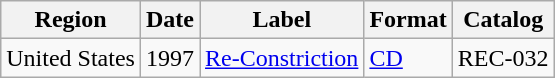<table class="wikitable">
<tr>
<th>Region</th>
<th>Date</th>
<th>Label</th>
<th>Format</th>
<th>Catalog</th>
</tr>
<tr>
<td>United States</td>
<td>1997</td>
<td><a href='#'>Re-Constriction</a></td>
<td><a href='#'>CD</a></td>
<td>REC-032</td>
</tr>
</table>
